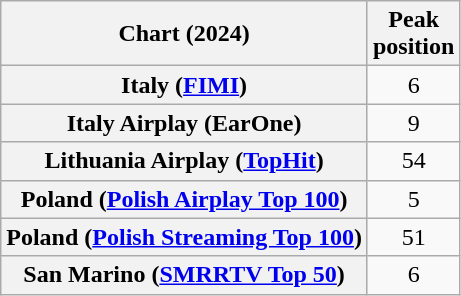<table class="wikitable sortable plainrowheaders" style="Text-align:center">
<tr>
<th scope="col">Chart (2024)</th>
<th scope="col">Peak<br>position</th>
</tr>
<tr>
<th scope="row">Italy (<a href='#'>FIMI</a>)</th>
<td>6</td>
</tr>
<tr>
<th scope="row">Italy Airplay (EarOne)</th>
<td>9</td>
</tr>
<tr>
<th scope="row">Lithuania Airplay (<a href='#'>TopHit</a>)</th>
<td>54</td>
</tr>
<tr>
<th scope="row">Poland (<a href='#'>Polish Airplay Top 100</a>)</th>
<td>5</td>
</tr>
<tr>
<th scope="row">Poland (<a href='#'>Polish Streaming Top 100</a>)</th>
<td>51</td>
</tr>
<tr>
<th scope="row">San Marino (<a href='#'>SMRRTV Top 50</a>)</th>
<td>6</td>
</tr>
</table>
